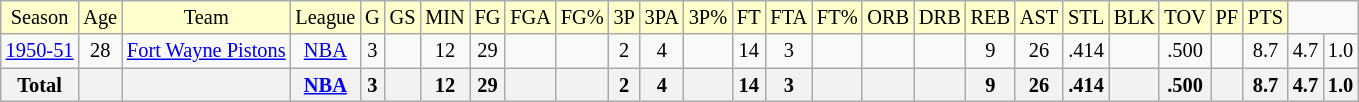<table class="wikitable" style="font-size:85%; text-align:center;">
<tr bgcolor="#FFFFCC">
<td>Season</td>
<td>Age</td>
<td>Team</td>
<td>League</td>
<td>G</td>
<td>GS</td>
<td>MIN</td>
<td>FG</td>
<td>FGA</td>
<td>FG%</td>
<td>3P</td>
<td>3PA</td>
<td>3P%</td>
<td>FT</td>
<td>FTA</td>
<td>FT%</td>
<td>ORB</td>
<td>DRB</td>
<td>REB</td>
<td>AST</td>
<td>STL</td>
<td>BLK</td>
<td>TOV</td>
<td>PF</td>
<td>PTS</td>
</tr>
<tr>
<td><a href='#'>1950-51</a></td>
<td>28</td>
<td><a href='#'>Fort Wayne Pistons</a></td>
<td><a href='#'>NBA</a></td>
<td>3</td>
<td></td>
<td>12</td>
<td>29</td>
<td></td>
<td></td>
<td>2</td>
<td>4</td>
<td></td>
<td>14</td>
<td>3</td>
<td></td>
<td></td>
<td></td>
<td>9</td>
<td>26</td>
<td>.414</td>
<td></td>
<td>.500</td>
<td></td>
<td>8.7</td>
<td>4.7</td>
<td>1.0</td>
</tr>
<tr class="unsortable">
<th>Total</th>
<th></th>
<th></th>
<th><a href='#'>NBA</a></th>
<th>3</th>
<th></th>
<th>12</th>
<th>29</th>
<th></th>
<th></th>
<th>2</th>
<th>4</th>
<th></th>
<th>14</th>
<th>3</th>
<th></th>
<th></th>
<th></th>
<th>9</th>
<th>26</th>
<th>.414</th>
<th></th>
<th>.500</th>
<th></th>
<th>8.7</th>
<th>4.7</th>
<th>1.0</th>
</tr>
</table>
